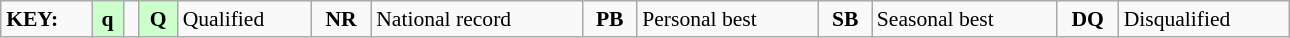<table class="wikitable" style="margin:0.5em auto; font-size:90%;position:relative;" width=68%>
<tr>
<td><strong>KEY:</strong></td>
<td bgcolor=ccffcc align=center><strong>q</strong></td>
<td></td>
<td bgcolor=ccffcc align=center><strong>Q</strong></td>
<td>Qualified</td>
<td align=center><strong>NR</strong></td>
<td>National record</td>
<td align=center><strong>PB</strong></td>
<td>Personal best</td>
<td align=center><strong>SB</strong></td>
<td>Seasonal best</td>
<td align=center><strong>DQ</strong></td>
<td>Disqualified</td>
</tr>
</table>
